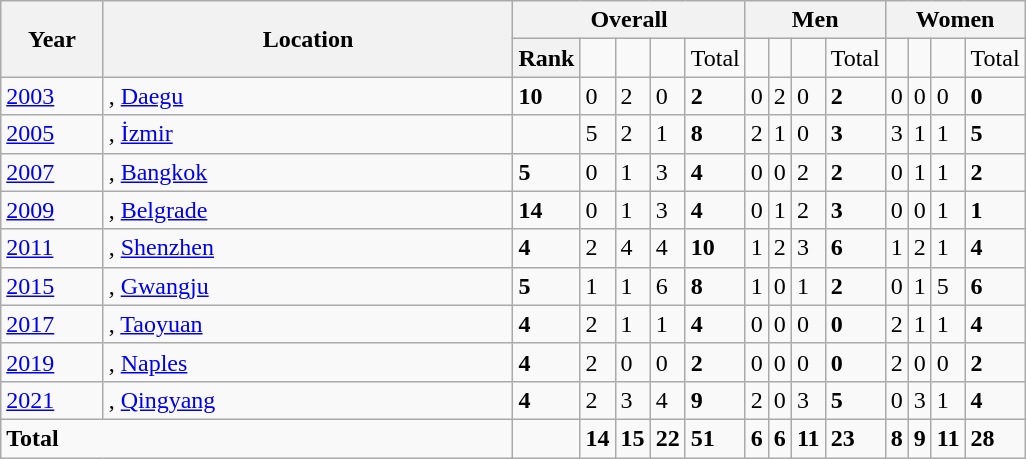<table class="wikitable">
<tr>
<th rowspan=2 width="10%">Year</th>
<th rowspan=2 width="40%">Location</th>
<th colspan=5>Overall</th>
<th colspan=4>Men</th>
<th colspan=4>Women</th>
</tr>
<tr>
<th>Rank</th>
<td></td>
<td></td>
<td></td>
<td>Total</td>
<td></td>
<td></td>
<td></td>
<td>Total</td>
<td></td>
<td></td>
<td></td>
<td>Total</td>
</tr>
<tr>
<td><a href='#'>2003</a></td>
<td>, <a href='#'>Daegu</a></td>
<td><strong>10</strong></td>
<td>0</td>
<td>2</td>
<td>0</td>
<td><strong>2</strong></td>
<td>0</td>
<td>2</td>
<td>0</td>
<td><strong>2</strong></td>
<td>0</td>
<td>0</td>
<td>0</td>
<td><strong>0</strong></td>
</tr>
<tr>
<td><a href='#'>2005</a></td>
<td>, <a href='#'>İzmir</a></td>
<td></td>
<td>5</td>
<td>2</td>
<td>1</td>
<td><strong>8</strong></td>
<td>2</td>
<td>1</td>
<td>0</td>
<td><strong>3</strong></td>
<td>3</td>
<td>1</td>
<td>1</td>
<td><strong>5</strong></td>
</tr>
<tr>
<td><a href='#'>2007</a></td>
<td>, <a href='#'>Bangkok</a></td>
<td><strong>5</strong></td>
<td>0</td>
<td>1</td>
<td>3</td>
<td><strong>4</strong></td>
<td>0</td>
<td>0</td>
<td>2</td>
<td><strong>2</strong></td>
<td>0</td>
<td>1</td>
<td>1</td>
<td><strong>2</strong></td>
</tr>
<tr>
<td><a href='#'>2009</a></td>
<td>, <a href='#'>Belgrade</a></td>
<td><strong>14</strong></td>
<td>0</td>
<td>1</td>
<td>3</td>
<td><strong>4</strong></td>
<td>0</td>
<td>1</td>
<td>2</td>
<td><strong>3</strong></td>
<td>0</td>
<td>0</td>
<td>1</td>
<td><strong>1</strong></td>
</tr>
<tr>
<td><a href='#'>2011</a></td>
<td>, <a href='#'>Shenzhen</a></td>
<td><strong>4</strong></td>
<td>2</td>
<td>4</td>
<td>4</td>
<td><strong>10</strong></td>
<td>1</td>
<td>2</td>
<td>3</td>
<td><strong>6</strong></td>
<td>1</td>
<td>2</td>
<td>1</td>
<td><strong>4</strong></td>
</tr>
<tr>
<td><a href='#'>2015</a></td>
<td>, <a href='#'>Gwangju</a></td>
<td><strong>5</strong></td>
<td>1</td>
<td>1</td>
<td>6</td>
<td><strong>8</strong></td>
<td>1</td>
<td>0</td>
<td>1</td>
<td><strong>2</strong></td>
<td>0</td>
<td>1</td>
<td>5</td>
<td><strong>6</strong></td>
</tr>
<tr>
<td><a href='#'>2017</a></td>
<td>, <a href='#'>Taoyuan</a></td>
<td><strong>4</strong></td>
<td>2</td>
<td>1</td>
<td>1</td>
<td><strong>4</strong></td>
<td>0</td>
<td>0</td>
<td>0</td>
<td><strong>0</strong></td>
<td>2</td>
<td>1</td>
<td>1</td>
<td><strong>4</strong></td>
</tr>
<tr>
<td><a href='#'>2019</a></td>
<td>, <a href='#'>Naples</a></td>
<td><strong>4</strong></td>
<td>2</td>
<td>0</td>
<td>0</td>
<td><strong>2</strong></td>
<td>0</td>
<td>0</td>
<td>0</td>
<td><strong>0</strong></td>
<td>2</td>
<td>0</td>
<td>0</td>
<td><strong>2</strong></td>
</tr>
<tr>
<td><a href='#'>2021</a></td>
<td>, <a href='#'>Qingyang</a></td>
<td><strong>4</strong></td>
<td>2</td>
<td>3</td>
<td>4</td>
<td><strong>9</strong></td>
<td>2</td>
<td>0</td>
<td>3</td>
<td><strong>5</strong></td>
<td>0</td>
<td>3</td>
<td>1</td>
<td><strong>4</strong></td>
</tr>
<tr>
<td colspan=2><strong>Total</strong></td>
<td></td>
<td><strong>14</strong></td>
<td><strong>15</strong></td>
<td><strong>22</strong></td>
<td><strong>51</strong></td>
<td><strong>6</strong></td>
<td><strong>6</strong></td>
<td><strong>11</strong></td>
<td><strong>23</strong></td>
<td><strong>8</strong></td>
<td><strong>9</strong></td>
<td><strong>11</strong></td>
<td><strong>28</strong></td>
</tr>
</table>
